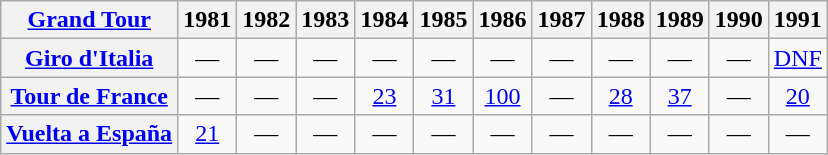<table class="wikitable plainrowheaders">
<tr>
<th scope="col"><a href='#'>Grand Tour</a></th>
<th scope="col">1981</th>
<th scope="col">1982</th>
<th scope="col">1983</th>
<th scope="col">1984</th>
<th scope="col">1985</th>
<th scope="col">1986</th>
<th scope="col">1987</th>
<th scope="col">1988</th>
<th scope="col">1989</th>
<th scope="col">1990</th>
<th scope="col">1991</th>
</tr>
<tr style="text-align:center;">
<th scope="row"> <a href='#'>Giro d'Italia</a></th>
<td>—</td>
<td>—</td>
<td>—</td>
<td>—</td>
<td>—</td>
<td>—</td>
<td>—</td>
<td>—</td>
<td>—</td>
<td>—</td>
<td><a href='#'>DNF</a></td>
</tr>
<tr style="text-align:center;">
<th scope="row"> <a href='#'>Tour de France</a></th>
<td>—</td>
<td>—</td>
<td>—</td>
<td><a href='#'>23</a></td>
<td><a href='#'>31</a></td>
<td><a href='#'>100</a></td>
<td>—</td>
<td><a href='#'>28</a></td>
<td><a href='#'>37</a></td>
<td>—</td>
<td><a href='#'>20</a></td>
</tr>
<tr style="text-align:center;">
<th scope="row"> <a href='#'>Vuelta a España</a></th>
<td><a href='#'>21</a></td>
<td>—</td>
<td>—</td>
<td>—</td>
<td>—</td>
<td>—</td>
<td>—</td>
<td>—</td>
<td>—</td>
<td>—</td>
<td>—</td>
</tr>
</table>
